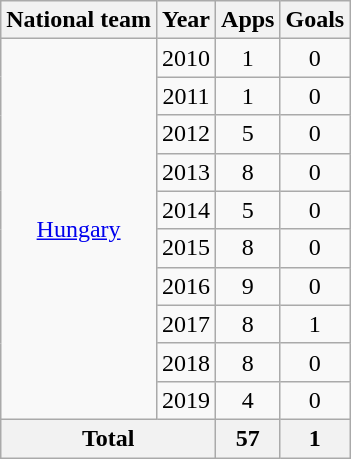<table class="wikitable" style="text-align:center">
<tr>
<th>National team</th>
<th>Year</th>
<th>Apps</th>
<th>Goals</th>
</tr>
<tr>
<td rowspan="10"><a href='#'>Hungary</a></td>
<td>2010</td>
<td>1</td>
<td>0</td>
</tr>
<tr>
<td>2011</td>
<td>1</td>
<td>0</td>
</tr>
<tr>
<td>2012</td>
<td>5</td>
<td>0</td>
</tr>
<tr>
<td>2013</td>
<td>8</td>
<td>0</td>
</tr>
<tr>
<td>2014</td>
<td>5</td>
<td>0</td>
</tr>
<tr>
<td>2015</td>
<td>8</td>
<td>0</td>
</tr>
<tr>
<td>2016</td>
<td>9</td>
<td>0</td>
</tr>
<tr>
<td>2017</td>
<td>8</td>
<td>1</td>
</tr>
<tr>
<td>2018</td>
<td>8</td>
<td>0</td>
</tr>
<tr>
<td>2019</td>
<td>4</td>
<td>0</td>
</tr>
<tr>
<th colspan="2">Total</th>
<th>57</th>
<th>1</th>
</tr>
</table>
